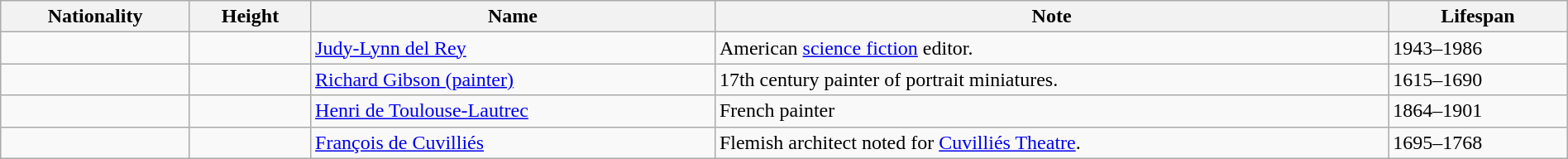<table class="wikitable sortable" style="width:100%;">
<tr>
<th>Nationality</th>
<th>Height</th>
<th>Name</th>
<th>Note</th>
<th>Lifespan</th>
</tr>
<tr>
<td></td>
<td></td>
<td><a href='#'>Judy-Lynn del Rey</a></td>
<td>American <a href='#'>science fiction</a> editor.</td>
<td>1943–1986</td>
</tr>
<tr>
<td></td>
<td></td>
<td><a href='#'>Richard Gibson (painter)</a></td>
<td>17th century painter of portrait miniatures.</td>
<td>1615–1690</td>
</tr>
<tr>
<td></td>
<td></td>
<td><a href='#'>Henri de Toulouse-Lautrec</a></td>
<td>French painter</td>
<td>1864–1901</td>
</tr>
<tr>
<td></td>
<td></td>
<td><a href='#'>François de Cuvilliés</a></td>
<td>Flemish architect noted for <a href='#'>Cuvilliés Theatre</a>.</td>
<td>1695–1768</td>
</tr>
</table>
